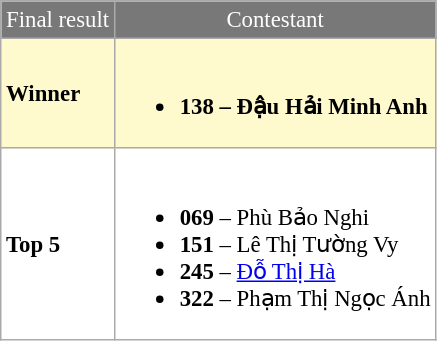<table class="sortable" border="5" cellpadding="3" cellspacing="0" style="margin: 1em 1em 1em 0; background: #FFFFFF; border: 1px #aaa solid; border-collapse: collapse; font-size: 95%;">
<tr bgcolor="#787878" style="color:#FFFFFF" align="center">
<td>Final result</td>
<td>Contestant</td>
</tr>
<tr style="background-color:#FFFACD; font-weight: bold">
<td><strong>Winner</strong></td>
<td><br><ul><li><strong>138</strong> – Đậu Hải Minh Anh</li></ul></td>
</tr>
<tr>
<td><strong>Top 5</strong></td>
<td><br><ul><li><strong>069</strong> – Phù Bảo Nghi</li><li><strong>151</strong> – Lê Thị Tường Vy</li><li><strong>245</strong> – <a href='#'>Đỗ Thị Hà</a></li><li><strong>322</strong> – Phạm Thị Ngọc Ánh</li></ul></td>
</tr>
</table>
